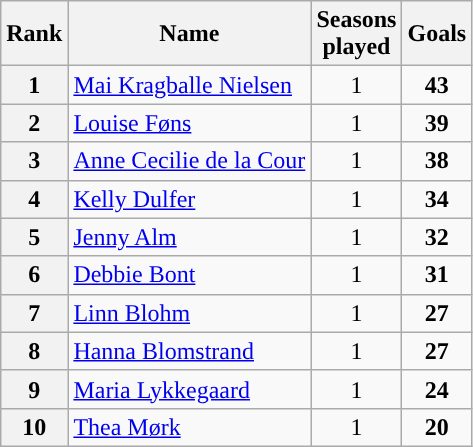<table class="wikitable" style="text-align: center;">
<tr>
<th>Rank</th>
<th class="unsortable">Name</th>
<th>Seasons<br>played</th>
<th>Goals</th>
</tr>
<tr>
<th rowspan="1">1</th>
<td style="text-align: left;"> <a href='#'>Mai Kragballe Nielsen</a></td>
<td>1</td>
<td><strong>43</strong></td>
</tr>
<tr>
<th rowspan="1">2</th>
<td style="text-align: left;"> <a href='#'>Louise Føns</a></td>
<td>1</td>
<td><strong>39</strong></td>
</tr>
<tr>
<th rowspan="1">3</th>
<td style="text-align: left;"> <a href='#'>Anne Cecilie de la Cour</a></td>
<td>1</td>
<td><strong>38</strong></td>
</tr>
<tr>
<th rowspan="1">4</th>
<td style="text-align: left;"> <a href='#'>Kelly Dulfer</a></td>
<td>1</td>
<td><strong>34</strong></td>
</tr>
<tr>
<th rowspan="1">5</th>
<td style="text-align: left;"> <a href='#'>Jenny Alm</a></td>
<td>1</td>
<td><strong>32</strong></td>
</tr>
<tr>
<th rowspan="1">6</th>
<td style="text-align: left;"> <a href='#'>Debbie Bont</a></td>
<td>1</td>
<td><strong>31</strong></td>
</tr>
<tr>
<th rowspan="1">7</th>
<td style="text-align: left;"> <a href='#'>Linn Blohm</a></td>
<td>1</td>
<td><strong>27</strong></td>
</tr>
<tr>
<th rowspan="1">8</th>
<td style="text-align: left;"> <a href='#'>Hanna Blomstrand</a></td>
<td>1</td>
<td><strong>27</strong></td>
</tr>
<tr>
<th rowspan="1">9</th>
<td style="text-align: left;"> <a href='#'>Maria Lykkegaard</a></td>
<td>1</td>
<td><strong>24</strong></td>
</tr>
<tr>
<th rowspan="1">10</th>
<td style="text-align: left;"> <a href='#'>Thea Mørk</a></td>
<td>1</td>
<td><strong>20</strong></td>
</tr>
</table>
